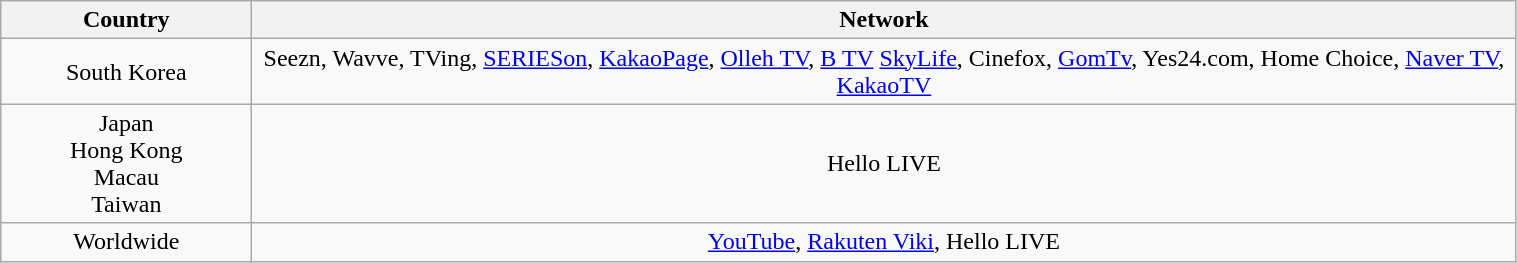<table class="wikitable" style="width:80%; text-align:center; font-size:100%">
<tr>
<th style="width:10em;">Country</th>
<th colspan="2" style="width:25em;">Network</th>
</tr>
<tr>
<td>South Korea</td>
<td colspan="2">Seezn, Wavve, TVing, <a href='#'>SERIESon</a>, <a href='#'>KakaoPage</a>, <a href='#'>Olleh TV</a>, <a href='#'>B TV</a> <a href='#'>SkyLife</a>, Cinefox, <a href='#'>GomTv</a>, Yes24.com, Home Choice, <a href='#'>Naver TV</a>, <a href='#'>KakaoTV</a></td>
</tr>
<tr>
<td>Japan<br>Hong Kong<br>Macau<br>Taiwan</td>
<td>Hello LIVE</td>
</tr>
<tr>
<td>Worldwide</td>
<td colspan="2"><a href='#'>YouTube</a>, <a href='#'>Rakuten Viki</a>, Hello LIVE</td>
</tr>
</table>
